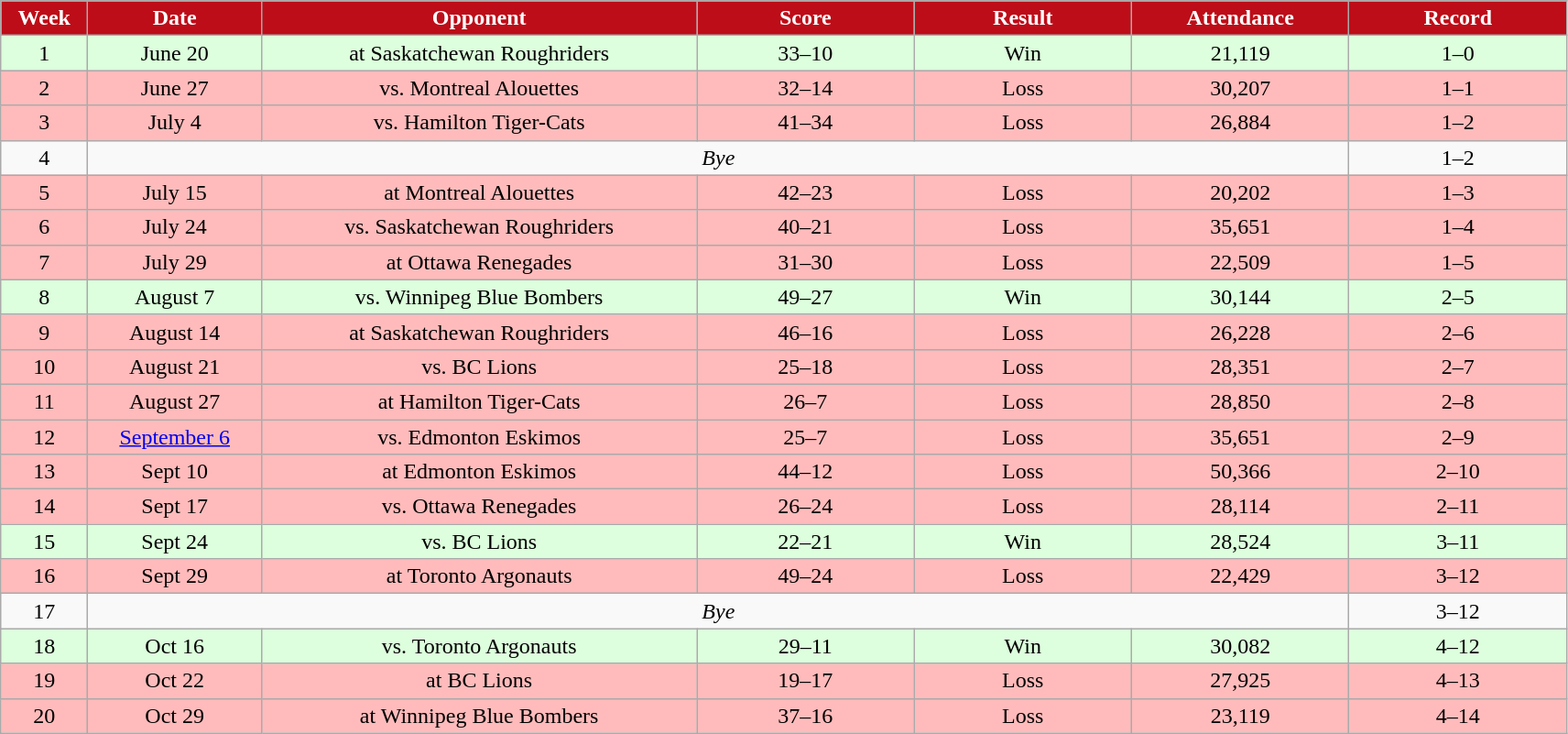<table class="wikitable sortable">
<tr>
<th style="background:#bd0d18; color:#fff; width:4%;">Week</th>
<th style="background:#bd0d18; color:#fff; width:8%;">Date</th>
<th style="background:#bd0d18; color:#fff; width:20%;">Opponent</th>
<th style="background:#bd0d18; color:#fff; width:10%;">Score</th>
<th style="background:#bd0d18; color:#fff; width:10%;">Result</th>
<th style="background:#bd0d18; color:#fff; width:10%;">Attendance</th>
<th style="background:#bd0d18; color:#fff; width:10%;">Record</th>
</tr>
<tr style="text-align:center; background:#dfd;">
<td>1</td>
<td>June 20</td>
<td>at Saskatchewan Roughriders</td>
<td>33–10</td>
<td>Win</td>
<td>21,119</td>
<td>1–0</td>
</tr>
<tr style="text-align:center; background:#fbb;">
<td>2</td>
<td>June 27</td>
<td>vs. Montreal Alouettes</td>
<td>32–14</td>
<td>Loss</td>
<td>30,207</td>
<td>1–1</td>
</tr>
<tr style="text-align:center; background:#fbb;">
<td>3</td>
<td>July 4</td>
<td>vs. Hamilton Tiger-Cats</td>
<td>41–34</td>
<td>Loss</td>
<td>26,884</td>
<td>1–2</td>
</tr>
<tr style="text-align:center;">
<td>4</td>
<td colspan="5"><em>Bye</em></td>
<td>1–2</td>
</tr>
<tr style="text-align:center; background:#fbb;">
<td>5</td>
<td>July 15</td>
<td>at Montreal Alouettes</td>
<td>42–23</td>
<td>Loss</td>
<td>20,202</td>
<td>1–3</td>
</tr>
<tr style="text-align:center; background:#fbb;">
<td>6</td>
<td>July 24</td>
<td>vs. Saskatchewan Roughriders</td>
<td>40–21</td>
<td>Loss</td>
<td>35,651</td>
<td>1–4</td>
</tr>
<tr style="text-align:center; background:#fbb;">
<td>7</td>
<td>July 29</td>
<td>at Ottawa Renegades</td>
<td>31–30</td>
<td>Loss</td>
<td>22,509</td>
<td>1–5</td>
</tr>
<tr style="text-align:center; background:#dfd;">
<td>8</td>
<td>August 7</td>
<td>vs. Winnipeg Blue Bombers</td>
<td>49–27</td>
<td>Win</td>
<td>30,144</td>
<td>2–5</td>
</tr>
<tr style="text-align:center; background:#fbb;">
<td>9</td>
<td>August 14</td>
<td>at Saskatchewan Roughriders</td>
<td>46–16</td>
<td>Loss</td>
<td>26,228</td>
<td>2–6</td>
</tr>
<tr style="text-align:center; background:#fbb;">
<td>10</td>
<td>August 21</td>
<td>vs. BC Lions</td>
<td>25–18</td>
<td>Loss</td>
<td>28,351</td>
<td>2–7</td>
</tr>
<tr style="text-align:center; background:#fbb;">
<td>11</td>
<td>August 27</td>
<td>at Hamilton Tiger-Cats</td>
<td>26–7</td>
<td>Loss</td>
<td>28,850</td>
<td>2–8</td>
</tr>
<tr style="text-align:center; background:#fbb;">
<td>12</td>
<td><a href='#'>September 6</a></td>
<td>vs. Edmonton Eskimos</td>
<td>25–7</td>
<td>Loss</td>
<td>35,651</td>
<td>2–9</td>
</tr>
<tr style="text-align:center; background:#fbb;">
<td>13</td>
<td>Sept 10</td>
<td>at Edmonton Eskimos</td>
<td>44–12</td>
<td>Loss</td>
<td>50,366</td>
<td>2–10</td>
</tr>
<tr style="text-align:center; background:#fbb;">
<td>14</td>
<td>Sept 17</td>
<td>vs. Ottawa Renegades</td>
<td>26–24</td>
<td>Loss</td>
<td>28,114</td>
<td>2–11</td>
</tr>
<tr style="text-align:center; background:#dfd;">
<td>15</td>
<td>Sept 24</td>
<td>vs. BC Lions</td>
<td>22–21</td>
<td>Win</td>
<td>28,524</td>
<td>3–11</td>
</tr>
<tr style="text-align:center; background:#fbb;">
<td>16</td>
<td>Sept 29</td>
<td>at Toronto Argonauts</td>
<td>49–24</td>
<td>Loss</td>
<td>22,429</td>
<td>3–12</td>
</tr>
<tr style="text-align:center;">
<td>17</td>
<td colspan="5"><em>Bye</em></td>
<td>3–12</td>
</tr>
<tr style="text-align:center; background:#dfd;">
<td>18</td>
<td>Oct 16</td>
<td>vs. Toronto Argonauts</td>
<td>29–11</td>
<td>Win</td>
<td>30,082</td>
<td>4–12</td>
</tr>
<tr style="text-align:center; background:#fbb;">
<td>19</td>
<td>Oct 22</td>
<td>at BC Lions</td>
<td>19–17</td>
<td>Loss</td>
<td>27,925</td>
<td>4–13</td>
</tr>
<tr style="text-align:center; background:#fbb;">
<td>20</td>
<td>Oct 29</td>
<td>at Winnipeg Blue Bombers</td>
<td>37–16</td>
<td>Loss</td>
<td>23,119</td>
<td>4–14</td>
</tr>
</table>
